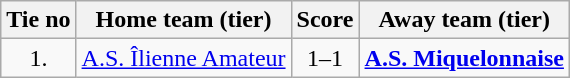<table class="wikitable" style="text-align: center">
<tr>
<th>Tie no</th>
<th>Home team (tier)</th>
<th>Score</th>
<th>Away team (tier)</th>
</tr>
<tr>
<td>1.</td>
<td> <a href='#'>A.S. Îlienne Amateur</a></td>
<td>1–1 </td>
<td><strong><a href='#'>A.S. Miquelonnaise</a></strong> </td>
</tr>
</table>
